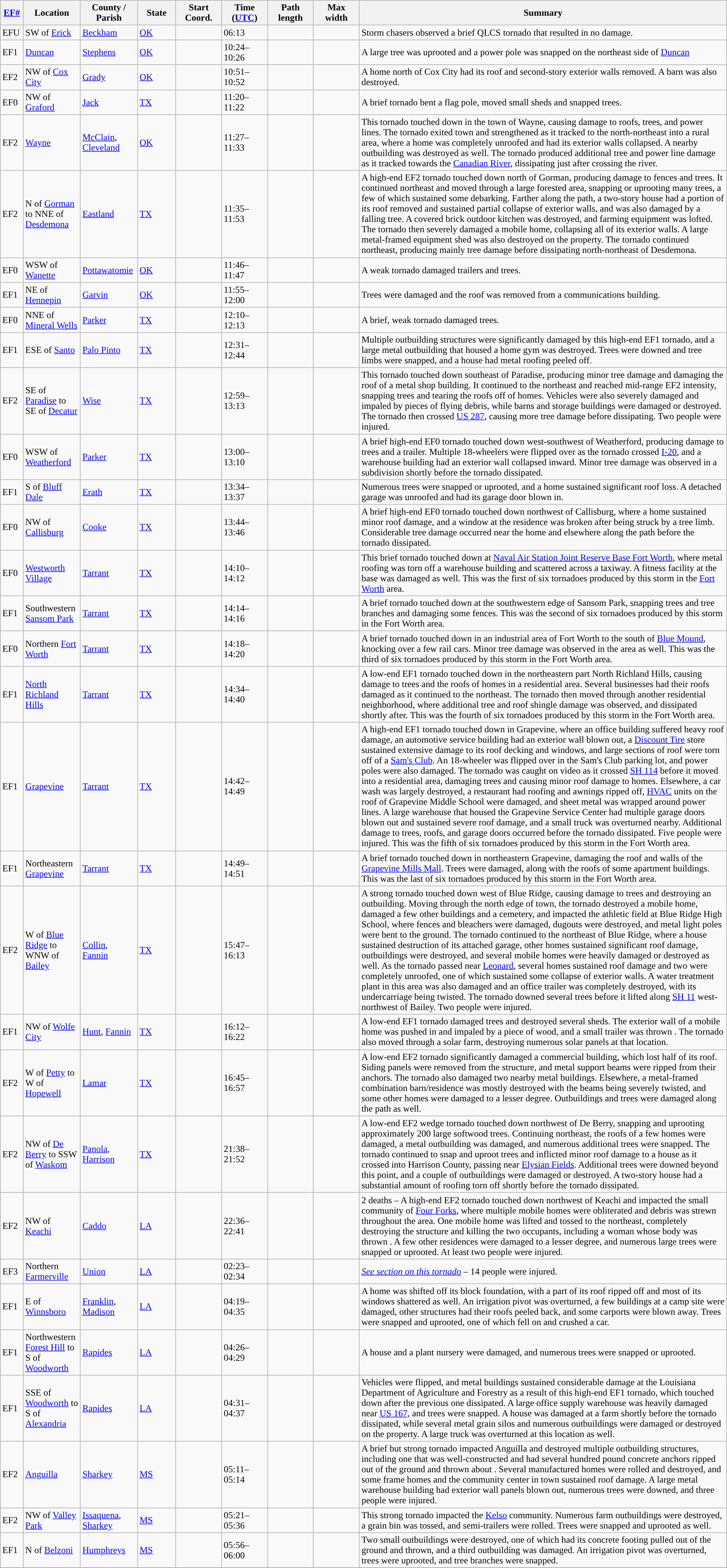<table class="wikitable sortable" style="width:100%;">
<tr>
<th scope="col"  style="width:3%; text-align:center;"><a href='#'>EF#</a></th>
<th scope="col"  style="width:7%; text-align:center;" class="unsortable">Location</th>
<th scope="col"  style="width:6%; text-align:center;" class="unsortable">County / Parish</th>
<th scope="col"  style="width:5%; text-align:center;">State</th>
<th scope="col"  style="width:6%; text-align:center;">Start Coord.</th>
<th scope="col"  style="width:6%; text-align:center;">Time (<a href='#'>UTC</a>)</th>
<th scope="col"  style="width:6%; text-align:center;">Path length</th>
<th scope="col"  style="width:6%; text-align:center;">Max width</th>
<th scope="col" class="unsortable" style="width:48%; text-align:center;">Summary</th>
</tr>
<tr>
<td>EFU</td>
<td>SW of <a href='#'>Erick</a></td>
<td><a href='#'>Beckham</a></td>
<td><a href='#'>OK</a></td>
<td></td>
<td>06:13</td>
<td></td>
<td></td>
<td>Storm chasers observed a brief QLCS tornado that resulted in no damage.</td>
</tr>
<tr>
<td>EF1</td>
<td><a href='#'>Duncan</a></td>
<td><a href='#'>Stephens</a></td>
<td><a href='#'>OK</a></td>
<td></td>
<td>10:24–10:26</td>
<td></td>
<td></td>
<td>A large tree was uprooted and a power pole was snapped on the northeast side of <a href='#'>Duncan</a></td>
</tr>
<tr>
<td>EF2</td>
<td>NW of <a href='#'>Cox City</a></td>
<td><a href='#'>Grady</a></td>
<td><a href='#'>OK</a></td>
<td></td>
<td>10:51–10:52</td>
<td></td>
<td></td>
<td>A home north of Cox City had its roof and second-story exterior walls removed. A barn was also destroyed.</td>
</tr>
<tr>
<td>EF0</td>
<td>NW of <a href='#'>Graford</a></td>
<td><a href='#'>Jack</a></td>
<td><a href='#'>TX</a></td>
<td></td>
<td>11:20–11:22</td>
<td></td>
<td></td>
<td>A brief tornado bent a flag pole, moved small sheds and snapped trees.</td>
</tr>
<tr>
<td>EF2</td>
<td><a href='#'>Wayne</a></td>
<td><a href='#'>McClain</a>, <a href='#'>Cleveland</a></td>
<td><a href='#'>OK</a></td>
<td></td>
<td>11:27–11:33</td>
<td></td>
<td></td>
<td>This tornado touched down in the town of Wayne, causing damage to roofs, trees, and power lines. The tornado exited town and strengthened as it tracked to the north-northeast into a rural area, where a home was completely unroofed and had its exterior walls collapsed. A nearby outbuilding was destroyed as well. The tornado produced additional tree and power line damage as it tracked towards the <a href='#'>Canadian River</a>, dissipating just after crossing the river.</td>
</tr>
<tr>
<td>EF2</td>
<td>N of <a href='#'>Gorman</a> to NNE of <a href='#'>Desdemona</a></td>
<td><a href='#'>Eastland</a></td>
<td><a href='#'>TX</a></td>
<td></td>
<td>11:35–11:53</td>
<td></td>
<td></td>
<td>A high-end EF2 tornado touched down north of Gorman, producing damage to fences and trees. It continued northeast and moved through a large forested area, snapping or uprooting many trees, a few of which sustained some debarking. Farther along the path, a two-story house had a portion of its roof removed and sustained partial collapse of exterior walls, and was also damaged by a falling tree. A covered brick outdoor kitchen was destroyed, and farming equipment was lofted. The tornado then severely damaged a mobile home, collapsing all of its exterior walls. A large metal-framed equipment shed was also destroyed on the property. The tornado continued northeast, producing mainly tree damage before dissipating north-northeast of Desdemona.</td>
</tr>
<tr>
<td>EF0</td>
<td>WSW of <a href='#'>Wanette</a></td>
<td><a href='#'>Pottawatomie</a></td>
<td><a href='#'>OK</a></td>
<td></td>
<td>11:46–11:47</td>
<td></td>
<td></td>
<td>A weak tornado damaged trailers and trees.</td>
</tr>
<tr>
<td>EF1</td>
<td>NE of <a href='#'>Hennepin</a></td>
<td><a href='#'>Garvin</a></td>
<td><a href='#'>OK</a></td>
<td></td>
<td>11:55–12:00</td>
<td></td>
<td></td>
<td>Trees were damaged and the roof was removed from a communications building.</td>
</tr>
<tr>
<td>EF0</td>
<td>NNE of <a href='#'>Mineral Wells</a></td>
<td><a href='#'>Parker</a></td>
<td><a href='#'>TX</a></td>
<td></td>
<td>12:10–12:13</td>
<td></td>
<td></td>
<td>A brief, weak tornado damaged trees.</td>
</tr>
<tr>
<td>EF1</td>
<td>ESE of <a href='#'>Santo</a></td>
<td><a href='#'>Palo Pinto</a></td>
<td><a href='#'>TX</a></td>
<td></td>
<td>12:31–12:44</td>
<td></td>
<td></td>
<td>Multiple outbuilding structures were significantly damaged by this high-end EF1 tornado, and a large metal outbuilding that housed a home gym was destroyed. Trees were downed and tree limbs were snapped, and a house had metal roofing peeled off.</td>
</tr>
<tr>
<td>EF2</td>
<td>SE of <a href='#'>Paradise</a> to SE of <a href='#'>Decatur</a></td>
<td><a href='#'>Wise</a></td>
<td><a href='#'>TX</a></td>
<td></td>
<td>12:59–13:13</td>
<td></td>
<td></td>
<td>This tornado touched down southeast of Paradise, producing minor tree damage and damaging the roof of a metal shop building. It continued to the northeast and reached mid-range EF2 intensity, snapping trees and tearing the roofs off of homes. Vehicles were also severely damaged and impaled by pieces of flying debris, while barns and storage buildings were damaged or destroyed. The tornado then crossed <a href='#'>US 287</a>, causing more tree damage before dissipating. Two people were injured.</td>
</tr>
<tr>
<td>EF0</td>
<td>WSW of <a href='#'>Weatherford</a></td>
<td><a href='#'>Parker</a></td>
<td><a href='#'>TX</a></td>
<td></td>
<td>13:00–13:10</td>
<td></td>
<td></td>
<td>A brief high-end EF0 tornado touched down west-southwest of Weatherford, producing damage to trees and a trailer. Multiple 18-wheelers were flipped over as the tornado crossed <a href='#'>I-20</a>, and a warehouse building had an exterior wall collapsed inward. Minor tree damage was observed in a subdivision shortly before the tornado dissipated.</td>
</tr>
<tr>
<td>EF1</td>
<td>S of <a href='#'>Bluff Dale</a></td>
<td><a href='#'>Erath</a></td>
<td><a href='#'>TX</a></td>
<td></td>
<td>13:34–13:37</td>
<td></td>
<td></td>
<td>Numerous trees were snapped or uprooted, and a home sustained significant roof loss. A detached garage was unroofed and had its garage door blown in.</td>
</tr>
<tr>
<td>EF0</td>
<td>NW of <a href='#'>Callisburg</a></td>
<td><a href='#'>Cooke</a></td>
<td><a href='#'>TX</a></td>
<td></td>
<td>13:44–13:46</td>
<td></td>
<td></td>
<td>A brief high-end EF0 tornado touched down northwest of Callisburg, where a home sustained minor roof damage, and a window at the residence was broken after being struck by a tree limb. Considerable tree damage occurred near the home and elsewhere along the path before the tornado dissipated.</td>
</tr>
<tr>
<td>EF0</td>
<td><a href='#'>Westworth Village</a></td>
<td><a href='#'>Tarrant</a></td>
<td><a href='#'>TX</a></td>
<td></td>
<td>14:10–14:12</td>
<td></td>
<td></td>
<td>This brief tornado touched down at <a href='#'>Naval Air Station Joint Reserve Base Fort Worth</a>, where metal roofing was torn off a warehouse building and scattered across a taxiway. A fitness facility at the base was damaged as well. This was the first of six tornadoes produced by this storm in the <a href='#'>Fort Worth</a> area.</td>
</tr>
<tr>
<td>EF1</td>
<td>Southwestern <a href='#'>Sansom Park</a></td>
<td><a href='#'>Tarrant</a></td>
<td><a href='#'>TX</a></td>
<td></td>
<td>14:14–14:16</td>
<td></td>
<td></td>
<td>A brief tornado touched down at the southwestern edge of Sansom Park, snapping trees and tree branches and damaging some fences. This was the second of six tornadoes produced by this storm in the Fort Worth area.</td>
</tr>
<tr>
<td>EF0</td>
<td>Northern <a href='#'>Fort Worth</a></td>
<td><a href='#'>Tarrant</a></td>
<td><a href='#'>TX</a></td>
<td></td>
<td>14:18–14:20</td>
<td></td>
<td></td>
<td>A brief tornado touched down in an industrial area of Fort Worth to the south of <a href='#'>Blue Mound</a>, knocking over a few rail cars. Minor tree damage was observed in the area as well. This was the third of six tornadoes produced by this storm in the Fort Worth area.</td>
</tr>
<tr>
<td>EF1</td>
<td><a href='#'>North Richland Hills</a></td>
<td><a href='#'>Tarrant</a></td>
<td><a href='#'>TX</a></td>
<td></td>
<td>14:34–14:40</td>
<td></td>
<td></td>
<td>A low-end EF1 tornado touched down in the northeastern part North Richland Hills, causing damage to trees and the roofs of homes in a residential area. Several businesses had their roofs damaged as it continued to the northeast. The tornado then moved through another residential neighborhood, where additional tree and roof shingle damage was observed, and dissipated shortly after. This was the fourth of six tornadoes produced by this storm in the Fort Worth area.</td>
</tr>
<tr>
<td>EF1</td>
<td><a href='#'>Grapevine</a></td>
<td><a href='#'>Tarrant</a></td>
<td><a href='#'>TX</a></td>
<td></td>
<td>14:42–14:49</td>
<td></td>
<td></td>
<td>A high-end EF1 tornado touched down in Grapevine, where an office building suffered heavy roof damage, an automotive service building had an exterior wall blown out, a <a href='#'>Discount Tire</a> store sustained extensive damage to its roof decking and windows, and large sections of roof were torn off of a <a href='#'>Sam's Club</a>. An 18-wheeler was flipped over in the Sam's Club parking lot, and power poles were also damaged. The tornado was caught on video as it crossed <a href='#'>SH 114</a> before it moved into a residential area, damaging trees and causing minor roof damage to homes. Elsewhere, a car wash was largely destroyed, a restaurant had roofing and awnings ripped off, <a href='#'>HVAC</a> units on the roof of Grapevine Middle School were damaged, and sheet metal was wrapped around power lines. A large warehouse that housed the Grapevine Service Center had multiple garage doors blown out and sustained severe roof damage, and a small truck was overturned nearby. Additional damage to trees, roofs, and garage doors occurred before the tornado dissipated. Five people were injured. This was the fifth of six tornadoes produced by this storm in the Fort Worth area.</td>
</tr>
<tr>
<td>EF1</td>
<td>Northeastern <a href='#'>Grapevine</a></td>
<td><a href='#'>Tarrant</a></td>
<td><a href='#'>TX</a></td>
<td></td>
<td>14:49–14:51</td>
<td></td>
<td></td>
<td>A brief tornado touched down in northeastern Grapevine, damaging the roof and walls of the <a href='#'>Grapevine Mills Mall</a>. Trees were damaged, along with the roofs of some apartment buildings. This was the last of six tornadoes produced by this storm in the Fort Worth area.</td>
</tr>
<tr>
<td>EF2</td>
<td>W of <a href='#'>Blue Ridge</a> to WNW of <a href='#'>Bailey</a></td>
<td><a href='#'>Collin</a>, <a href='#'>Fannin</a></td>
<td><a href='#'>TX</a></td>
<td></td>
<td>15:47–16:13</td>
<td></td>
<td></td>
<td>A strong tornado touched down west of Blue Ridge, causing damage to trees and destroying an outbuilding. Moving through the north edge of town, the tornado destroyed a mobile home, damaged a few other buildings and a cemetery, and impacted the athletic field at Blue Ridge High School, where fences and bleachers were damaged, dugouts were destroyed, and metal light poles were bent to the ground. The tornado continued to the northeast of Blue Ridge, where a house sustained destruction of its attached garage, other homes sustained significant roof damage, outbuildings were destroyed, and several mobile homes were heavily damaged or destroyed as well. As the tornado passed near <a href='#'>Leonard</a>, several homes sustained roof damage and two were completely unroofed, one of which sustained some collapse of exterior walls. A water treatment plant in this area was also damaged and an office trailer was completely destroyed, with its undercarriage being twisted. The tornado downed several trees before it lifted along <a href='#'>SH 11</a> west-northwest of Bailey. Two people were injured.</td>
</tr>
<tr>
<td>EF1</td>
<td>NW of <a href='#'>Wolfe City</a></td>
<td><a href='#'>Hunt</a>, <a href='#'>Fannin</a></td>
<td><a href='#'>TX</a></td>
<td></td>
<td>16:12–16:22</td>
<td></td>
<td></td>
<td>A low-end EF1 tornado damaged trees and destroyed several sheds. The exterior wall of a mobile home was pushed in and impaled by a piece of wood, and a small trailer was thrown . The tornado also moved through a solar farm, destroying numerous solar panels at that location.</td>
</tr>
<tr>
<td>EF2</td>
<td>W of <a href='#'>Petty</a> to W of <a href='#'>Hopewell</a></td>
<td><a href='#'>Lamar</a></td>
<td><a href='#'>TX</a></td>
<td></td>
<td>16:45–16:57</td>
<td></td>
<td></td>
<td>A low-end EF2 tornado significantly damaged a commercial building, which lost half of its roof. Siding panels were removed from the structure, and metal support beams were ripped from their anchors. The tornado also damaged two nearby metal buildings. Elsewhere, a metal-framed combination barn/residence was mostly destroyed with the beams being severely twisted, and some other homes were damaged to a lesser degree. Outbuildings and trees were damaged along the path as well.</td>
</tr>
<tr>
<td>EF2</td>
<td>NW of <a href='#'>De Berry</a> to SSW of <a href='#'>Waskom</a></td>
<td><a href='#'>Panola</a>, <a href='#'>Harrison</a></td>
<td><a href='#'>TX</a></td>
<td></td>
<td>21:38–21:52</td>
<td></td>
<td></td>
<td>A low-end EF2 wedge tornado touched down northwest of De Berry, snapping and uprooting approximately 200 large softwood trees. Continuing northeast, the roofs of a few homes were damaged, a metal outbuilding was damaged, and numerous additional trees were snapped. The tornado continued to snap and uproot trees and inflicted minor roof damage to a house as it crossed into Harrison County, passing near <a href='#'>Elysian Fields</a>. Additional trees were downed beyond this point, and a couple of outbuildings were damaged or destroyed. A two-story house had a substantial amount of roofing torn off shortly before the tornado dissipated.</td>
</tr>
<tr>
<td>EF2</td>
<td>NW of <a href='#'>Keachi</a></td>
<td><a href='#'>Caddo</a></td>
<td><a href='#'>LA</a></td>
<td></td>
<td>22:36–22:41</td>
<td></td>
<td></td>
<td>2 deaths – A high-end EF2 tornado touched down northwest of Keachi and impacted the small community of <a href='#'>Four Forks</a>, where multiple mobile homes were obliterated and debris was strewn throughout the area. One mobile home was lifted and tossed to the northeast, completely destroying the structure and killing the two occupants, including a woman whose body was thrown . A few other residences were damaged to a lesser degree, and numerous large trees were snapped or uprooted. At least two people were injured.</td>
</tr>
<tr>
<td>EF3</td>
<td>Northern <a href='#'>Farmerville</a></td>
<td><a href='#'>Union</a></td>
<td><a href='#'>LA</a></td>
<td></td>
<td>02:23–02:34</td>
<td></td>
<td></td>
<td><em><a href='#'>See section on this tornado</a></em> – 14 people were injured.</td>
</tr>
<tr>
<td>EF1</td>
<td>E of <a href='#'>Winnsboro</a></td>
<td><a href='#'>Franklin</a>, <a href='#'>Madison</a></td>
<td><a href='#'>LA</a></td>
<td></td>
<td>04:19–04:35</td>
<td></td>
<td></td>
<td>A home was shifted off its block foundation, with a part of its roof ripped off and most of its windows shattered as well. An irrigation pivot was overturned, a few buildings at a camp site were damaged, other structures had their roofs peeled back, and some carports were blown away. Trees were snapped and uprooted, one of which fell on and crushed a car.</td>
</tr>
<tr>
<td>EF1</td>
<td>Northwestern <a href='#'>Forest Hill</a> to S of <a href='#'>Woodworth</a></td>
<td><a href='#'>Rapides</a></td>
<td><a href='#'>LA</a></td>
<td></td>
<td>04:26–04:29</td>
<td></td>
<td></td>
<td>A house and a plant nursery were damaged, and numerous trees were snapped or uprooted.</td>
</tr>
<tr>
<td>EF1</td>
<td>SSE of <a href='#'>Woodworth</a> to S of <a href='#'>Alexandria</a></td>
<td><a href='#'>Rapides</a></td>
<td><a href='#'>LA</a></td>
<td></td>
<td>04:31–04:37</td>
<td></td>
<td></td>
<td>Vehicles were flipped, and metal buildings sustained considerable damage at the Louisiana Department of Agriculture and Forestry as a result of this high-end EF1 tornado, which touched down after the previous one dissipated. A large office supply warehouse was heavily damaged near <a href='#'>US 167</a>, and trees were snapped. A house was damaged at a farm shortly before the tornado dissipated, while several metal grain silos and numerous outbuildings were damaged or destroyed on the property. A large truck was overturned at this location as well.</td>
</tr>
<tr>
<td>EF2</td>
<td><a href='#'>Anguilla</a></td>
<td><a href='#'>Sharkey</a></td>
<td><a href='#'>MS</a></td>
<td></td>
<td>05:11–05:14</td>
<td></td>
<td></td>
<td>A brief but strong tornado impacted Anguilla and destroyed multiple outbuilding structures, including one that was well-constructed and had several hundred pound concrete anchors ripped out of the ground and thrown about . Several manufactured homes were rolled and destroyed, and some frame homes and the community center in town sustained roof damage. A large metal warehouse building had exterior wall panels blown out, numerous trees were downed, and three people were injured.</td>
</tr>
<tr>
<td>EF2</td>
<td>NW of <a href='#'>Valley Park</a></td>
<td><a href='#'>Issaquena</a>, <a href='#'>Sharkey</a></td>
<td><a href='#'>MS</a></td>
<td></td>
<td>05:21–05:36</td>
<td></td>
<td></td>
<td>This strong tornado impacted the  <a href='#'>Kelso</a> community. Numerous farm outbuildings were destroyed, a grain bin was tossed, and semi-trailers were rolled. Trees were snapped and uprooted as well.</td>
</tr>
<tr>
<td>EF1</td>
<td>N of <a href='#'>Belzoni</a></td>
<td><a href='#'>Humphreys</a></td>
<td><a href='#'>MS</a></td>
<td></td>
<td>05:56–06:00</td>
<td></td>
<td></td>
<td>Two small outbuildings were destroyed, one of which had its concrete footing pulled out of the ground and thrown, and a third outbuilding was damaged. An irrigation pivot was overturned, trees were uprooted, and tree branches were snapped.</td>
</tr>
<tr>
</tr>
</table>
